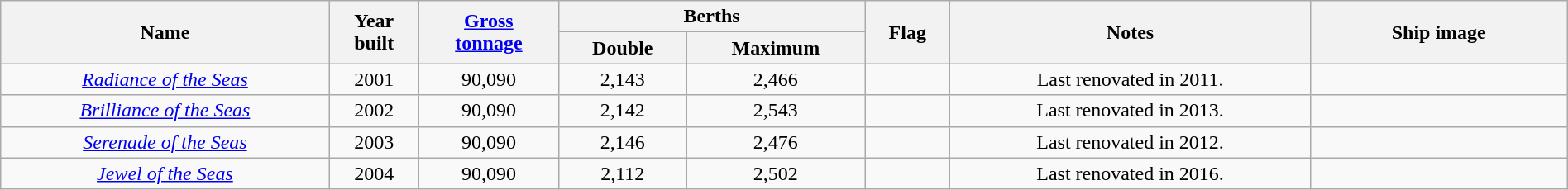<table class="wikitable sortable" style="width: 100%; text-align: center;">
<tr>
<th rowspan="2">Name</th>
<th rowspan="2">Year<br>built</th>
<th rowspan="2"><a href='#'>Gross<br>tonnage</a></th>
<th colspan="2">Berths</th>
<th rowspan="2">Flag</th>
<th rowspan="2" class=unsortable>Notes</th>
<th rowspan="2" style="width:200px;" class=unsortable>Ship image</th>
</tr>
<tr>
<th>Double</th>
<th>Maximum</th>
</tr>
<tr>
<td><em><a href='#'>Radiance of the Seas</a></em></td>
<td>2001</td>
<td>90,090</td>
<td>2,143</td>
<td>2,466</td>
<td></td>
<td>Last renovated in 2011.</td>
<td></td>
</tr>
<tr>
<td><em><a href='#'>Brilliance of the Seas</a></em></td>
<td>2002</td>
<td>90,090</td>
<td>2,142</td>
<td>2,543</td>
<td></td>
<td>Last renovated in 2013.</td>
<td></td>
</tr>
<tr>
<td><em><a href='#'>Serenade of the Seas</a></em></td>
<td>2003</td>
<td>90,090</td>
<td>2,146</td>
<td>2,476</td>
<td></td>
<td>Last renovated in 2012.</td>
<td></td>
</tr>
<tr>
<td><em><a href='#'>Jewel of the Seas</a></em></td>
<td>2004</td>
<td>90,090</td>
<td>2,112</td>
<td>2,502</td>
<td></td>
<td>Last renovated in 2016.</td>
<td></td>
</tr>
</table>
